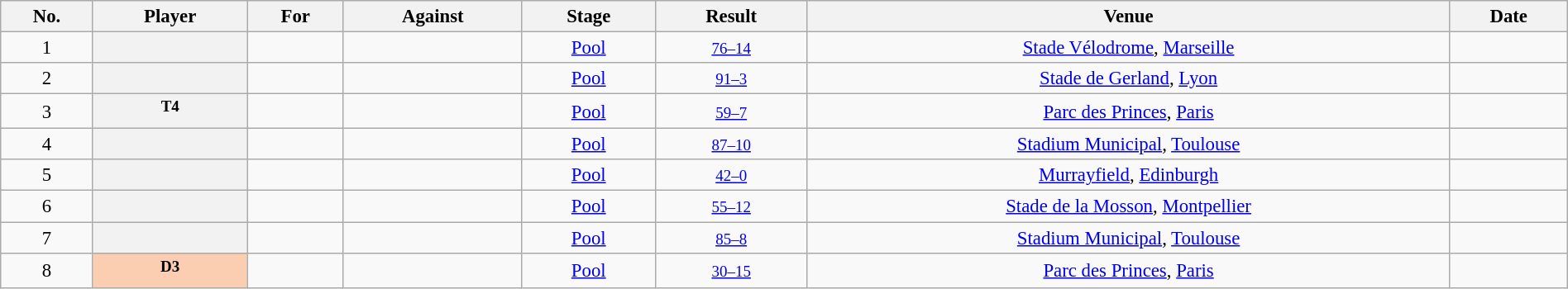<table class="wikitable sortable" style="text-align:center;width:100%;font-size:95%">
<tr>
<th scope=col>No.</th>
<th scope=col>Player</th>
<th scope=col>For</th>
<th scope=col>Against</th>
<th scope=col>Stage</th>
<th scope=col>Result</th>
<th scope=col>Venue</th>
<th scope=col>Date</th>
</tr>
<tr>
<td>1</td>
<th scope=row></th>
<td></td>
<td></td>
<td><a href='#'>Pool</a></td>
<td align=center><small><a href='#'>76–14</a></small></td>
<td><a href='#'>Stade Vélodrome</a>, <a href='#'>Marseille</a></td>
<td></td>
</tr>
<tr>
<td>2</td>
<th scope=row></th>
<td></td>
<td></td>
<td><a href='#'>Pool</a></td>
<td align=center><small><a href='#'>91–3</a></small></td>
<td><a href='#'>Stade de Gerland</a>, <a href='#'>Lyon</a></td>
<td></td>
</tr>
<tr>
<td>3</td>
<th scope=row><sup>T4</sup></th>
<td></td>
<td></td>
<td><a href='#'>Pool</a></td>
<td align=center><small><a href='#'>59–7</a></small></td>
<td><a href='#'>Parc des Princes</a>, <a href='#'>Paris</a></td>
<td></td>
</tr>
<tr>
<td>4</td>
<th scope=row></th>
<td></td>
<td></td>
<td><a href='#'>Pool</a></td>
<td align=center><small><a href='#'>87–10</a></small></td>
<td><a href='#'>Stadium Municipal</a>, <a href='#'>Toulouse</a></td>
<td></td>
</tr>
<tr>
<td>5</td>
<th scope=row></th>
<td></td>
<td></td>
<td><a href='#'>Pool</a></td>
<td align=center><small><a href='#'>42–0</a></small></td>
<td><a href='#'>Murrayfield</a>, <a href='#'>Edinburgh</a></td>
<td></td>
</tr>
<tr>
<td>6</td>
<th scope=row></th>
<td></td>
<td></td>
<td><a href='#'>Pool</a></td>
<td align=center><small><a href='#'>55–12</a></small></td>
<td><a href='#'>Stade de la Mosson</a>, <a href='#'>Montpellier</a></td>
<td></td>
</tr>
<tr>
<td>7</td>
<th scope=row></th>
<td></td>
<td></td>
<td><a href='#'>Pool</a></td>
<td align=center><small><a href='#'>85–8</a></small></td>
<td><a href='#'>Stadium Municipal</a>, <a href='#'>Toulouse</a></td>
<td></td>
</tr>
<tr>
<td>8</td>
<th scope=row style="background-color:#FBCEB1"><sup>D3</sup></th>
<td></td>
<td></td>
<td><a href='#'>Pool</a></td>
<td align=center><small><a href='#'>30–15</a></small></td>
<td><a href='#'>Parc des Princes</a>, <a href='#'>Paris</a></td>
<td></td>
</tr>
</table>
